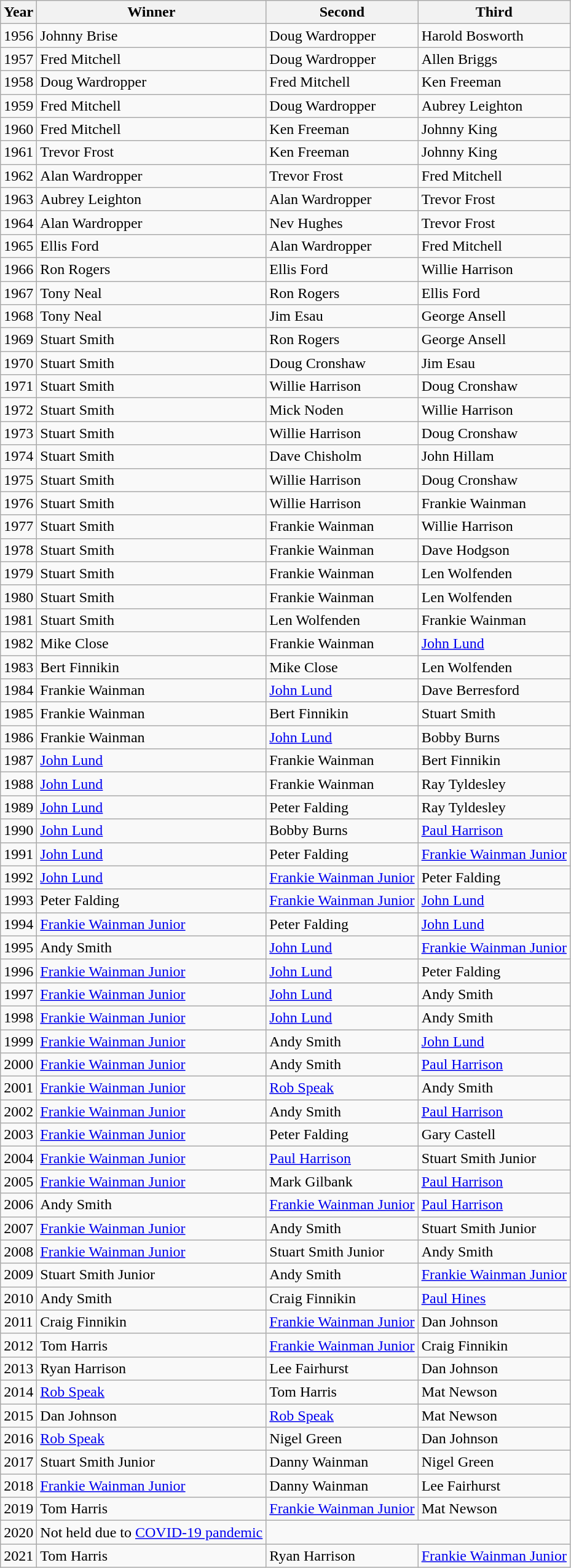<table class="sortable wikitable">
<tr>
<th>Year</th>
<th>Winner</th>
<th>Second</th>
<th>Third</th>
</tr>
<tr>
<td style="text-align:center">1956</td>
<td>Johnny Brise</td>
<td>Doug Wardropper</td>
<td>Harold Bosworth</td>
</tr>
<tr>
<td style="text-align:center">1957</td>
<td>Fred Mitchell</td>
<td>Doug Wardropper</td>
<td>Allen Briggs</td>
</tr>
<tr>
<td style="text-align:center">1958</td>
<td>Doug Wardropper</td>
<td>Fred Mitchell</td>
<td>Ken Freeman</td>
</tr>
<tr>
<td style="text-align:center">1959</td>
<td>Fred Mitchell</td>
<td>Doug Wardropper</td>
<td>Aubrey Leighton</td>
</tr>
<tr>
<td style="text-align:center">1960</td>
<td>Fred Mitchell</td>
<td>Ken Freeman</td>
<td>Johnny King</td>
</tr>
<tr>
<td style="text-align:center">1961</td>
<td>Trevor Frost</td>
<td>Ken Freeman</td>
<td>Johnny King</td>
</tr>
<tr>
<td style="text-align:center">1962</td>
<td>Alan Wardropper</td>
<td>Trevor Frost</td>
<td>Fred Mitchell</td>
</tr>
<tr>
<td style="text-align:center">1963</td>
<td>Aubrey Leighton</td>
<td>Alan Wardropper</td>
<td>Trevor Frost</td>
</tr>
<tr>
<td style="text-align:center">1964</td>
<td>Alan Wardropper</td>
<td>Nev Hughes</td>
<td>Trevor Frost</td>
</tr>
<tr>
<td style="text-align:center">1965</td>
<td>Ellis Ford</td>
<td>Alan Wardropper</td>
<td>Fred Mitchell</td>
</tr>
<tr>
<td style="text-align:center">1966</td>
<td>Ron Rogers</td>
<td>Ellis Ford</td>
<td>Willie Harrison</td>
</tr>
<tr>
<td style="text-align:center">1967</td>
<td>Tony Neal</td>
<td>Ron Rogers</td>
<td>Ellis Ford</td>
</tr>
<tr>
<td style="text-align:center">1968</td>
<td>Tony Neal</td>
<td>Jim Esau</td>
<td>George Ansell</td>
</tr>
<tr>
<td style="text-align:center">1969</td>
<td>Stuart Smith</td>
<td>Ron Rogers</td>
<td>George Ansell</td>
</tr>
<tr>
<td style="text-align:center">1970</td>
<td>Stuart Smith</td>
<td>Doug Cronshaw</td>
<td>Jim Esau</td>
</tr>
<tr>
<td style="text-align:center">1971</td>
<td>Stuart Smith</td>
<td>Willie Harrison</td>
<td>Doug Cronshaw</td>
</tr>
<tr>
<td style="text-align:center">1972</td>
<td>Stuart Smith</td>
<td>Mick Noden</td>
<td>Willie Harrison</td>
</tr>
<tr>
<td style="text-align:center">1973</td>
<td>Stuart Smith</td>
<td>Willie Harrison</td>
<td>Doug Cronshaw</td>
</tr>
<tr>
<td style="text-align:center">1974</td>
<td>Stuart Smith</td>
<td>Dave Chisholm</td>
<td>John Hillam</td>
</tr>
<tr>
<td style="text-align:center">1975</td>
<td>Stuart Smith</td>
<td>Willie Harrison</td>
<td>Doug Cronshaw</td>
</tr>
<tr>
<td style="text-align:center">1976</td>
<td>Stuart Smith</td>
<td>Willie Harrison</td>
<td>Frankie Wainman</td>
</tr>
<tr>
<td style="text-align:center">1977</td>
<td>Stuart Smith</td>
<td>Frankie Wainman</td>
<td>Willie Harrison</td>
</tr>
<tr>
<td style="text-align:center">1978</td>
<td>Stuart Smith</td>
<td>Frankie Wainman</td>
<td>Dave Hodgson</td>
</tr>
<tr>
<td style="text-align:center">1979</td>
<td>Stuart Smith</td>
<td>Frankie Wainman</td>
<td>Len Wolfenden</td>
</tr>
<tr>
<td style="text-align:center">1980</td>
<td>Stuart Smith</td>
<td>Frankie Wainman</td>
<td>Len Wolfenden</td>
</tr>
<tr>
<td style="text-align:center">1981</td>
<td>Stuart Smith</td>
<td>Len Wolfenden</td>
<td>Frankie Wainman</td>
</tr>
<tr>
<td style="text-align:center">1982</td>
<td>Mike Close</td>
<td>Frankie Wainman</td>
<td><a href='#'>John Lund</a></td>
</tr>
<tr>
<td style="text-align:center">1983</td>
<td>Bert Finnikin</td>
<td>Mike Close</td>
<td>Len Wolfenden</td>
</tr>
<tr>
<td style="text-align:center">1984</td>
<td>Frankie Wainman</td>
<td><a href='#'>John Lund</a></td>
<td>Dave Berresford</td>
</tr>
<tr>
<td style="text-align:center">1985</td>
<td>Frankie Wainman</td>
<td>Bert Finnikin</td>
<td>Stuart Smith</td>
</tr>
<tr>
<td style="text-align:center">1986</td>
<td>Frankie Wainman</td>
<td><a href='#'>John Lund</a></td>
<td>Bobby Burns</td>
</tr>
<tr>
<td style="text-align:center">1987</td>
<td><a href='#'>John Lund</a></td>
<td>Frankie Wainman</td>
<td>Bert Finnikin</td>
</tr>
<tr>
<td style="text-align:center">1988</td>
<td><a href='#'>John Lund</a></td>
<td>Frankie Wainman</td>
<td>Ray Tyldesley</td>
</tr>
<tr>
<td style="text-align:center">1989</td>
<td><a href='#'>John Lund</a></td>
<td>Peter Falding</td>
<td>Ray Tyldesley</td>
</tr>
<tr>
<td style="text-align:center">1990</td>
<td><a href='#'>John Lund</a></td>
<td>Bobby Burns</td>
<td><a href='#'>Paul Harrison</a></td>
</tr>
<tr>
<td style="text-align:center">1991</td>
<td><a href='#'>John Lund</a></td>
<td>Peter Falding</td>
<td><a href='#'>Frankie Wainman Junior</a></td>
</tr>
<tr>
<td style="text-align:center">1992</td>
<td><a href='#'>John Lund</a></td>
<td><a href='#'>Frankie Wainman Junior</a></td>
<td>Peter Falding</td>
</tr>
<tr>
<td style="text-align:center">1993</td>
<td>Peter Falding</td>
<td><a href='#'>Frankie Wainman Junior</a></td>
<td><a href='#'>John Lund</a></td>
</tr>
<tr>
<td style="text-align:center">1994</td>
<td><a href='#'>Frankie Wainman Junior</a></td>
<td>Peter Falding</td>
<td><a href='#'>John Lund</a></td>
</tr>
<tr>
<td style="text-align:center">1995</td>
<td>Andy Smith</td>
<td><a href='#'>John Lund</a></td>
<td><a href='#'>Frankie Wainman Junior</a></td>
</tr>
<tr>
<td style="text-align:center">1996</td>
<td><a href='#'>Frankie Wainman Junior</a></td>
<td><a href='#'>John Lund</a></td>
<td>Peter Falding</td>
</tr>
<tr>
<td style="text-align:center">1997</td>
<td><a href='#'>Frankie Wainman Junior</a></td>
<td><a href='#'>John Lund</a></td>
<td>Andy Smith</td>
</tr>
<tr>
<td style="text-align:center">1998</td>
<td><a href='#'>Frankie Wainman Junior</a></td>
<td><a href='#'>John Lund</a></td>
<td>Andy Smith</td>
</tr>
<tr>
<td style="text-align:center">1999</td>
<td><a href='#'>Frankie Wainman Junior</a></td>
<td>Andy Smith</td>
<td><a href='#'>John Lund</a></td>
</tr>
<tr>
<td style="text-align:center">2000</td>
<td><a href='#'>Frankie Wainman Junior</a></td>
<td>Andy Smith</td>
<td><a href='#'>Paul Harrison</a></td>
</tr>
<tr>
<td style="text-align:center">2001</td>
<td><a href='#'>Frankie Wainman Junior</a></td>
<td><a href='#'>Rob Speak</a></td>
<td>Andy Smith</td>
</tr>
<tr>
<td style="text-align:center">2002</td>
<td><a href='#'>Frankie Wainman Junior</a></td>
<td>Andy Smith</td>
<td><a href='#'>Paul Harrison</a></td>
</tr>
<tr>
<td style="text-align:center">2003</td>
<td><a href='#'>Frankie Wainman Junior</a></td>
<td>Peter Falding</td>
<td>Gary Castell</td>
</tr>
<tr>
<td style="text-align:center">2004</td>
<td><a href='#'>Frankie Wainman Junior</a></td>
<td><a href='#'>Paul Harrison</a></td>
<td>Stuart Smith Junior</td>
</tr>
<tr>
<td style="text-align:center">2005</td>
<td><a href='#'>Frankie Wainman Junior</a></td>
<td>Mark Gilbank</td>
<td><a href='#'>Paul Harrison</a></td>
</tr>
<tr>
<td style="text-align:center">2006</td>
<td>Andy Smith</td>
<td><a href='#'>Frankie Wainman Junior</a></td>
<td><a href='#'>Paul Harrison</a></td>
</tr>
<tr>
<td style="text-align:center">2007</td>
<td><a href='#'>Frankie Wainman Junior</a></td>
<td>Andy Smith</td>
<td>Stuart Smith Junior</td>
</tr>
<tr>
<td style="text-align:center">2008</td>
<td><a href='#'>Frankie Wainman Junior</a></td>
<td>Stuart Smith Junior</td>
<td>Andy Smith</td>
</tr>
<tr>
<td style="text-align:center">2009</td>
<td>Stuart Smith Junior</td>
<td>Andy Smith</td>
<td><a href='#'>Frankie Wainman Junior</a></td>
</tr>
<tr>
<td style="text-align:center">2010</td>
<td>Andy Smith</td>
<td>Craig Finnikin</td>
<td><a href='#'>Paul Hines</a></td>
</tr>
<tr>
<td style="text-align:center">2011</td>
<td>Craig Finnikin</td>
<td><a href='#'>Frankie Wainman Junior</a></td>
<td>Dan Johnson</td>
</tr>
<tr>
<td style="text-align:center">2012</td>
<td>Tom Harris</td>
<td><a href='#'>Frankie Wainman Junior</a></td>
<td>Craig Finnikin</td>
</tr>
<tr>
<td style="text-align:center">2013</td>
<td>Ryan Harrison</td>
<td>Lee Fairhurst</td>
<td>Dan Johnson</td>
</tr>
<tr>
<td style="text-align:center">2014</td>
<td><a href='#'>Rob Speak</a></td>
<td>Tom Harris</td>
<td>Mat Newson</td>
</tr>
<tr>
<td style="text-align:center">2015</td>
<td>Dan Johnson</td>
<td><a href='#'>Rob Speak</a></td>
<td>Mat Newson</td>
</tr>
<tr>
<td style="text-align:center">2016</td>
<td><a href='#'>Rob Speak</a></td>
<td>Nigel Green</td>
<td>Dan Johnson</td>
</tr>
<tr>
<td style="text-align:center">2017</td>
<td>Stuart Smith Junior</td>
<td>Danny Wainman</td>
<td>Nigel Green</td>
</tr>
<tr>
<td style="text-align:center">2018</td>
<td><a href='#'>Frankie Wainman Junior</a></td>
<td>Danny Wainman</td>
<td>Lee Fairhurst</td>
</tr>
<tr>
<td style="text-align:center">2019</td>
<td>Tom Harris</td>
<td><a href='#'>Frankie Wainman Junior</a></td>
<td>Mat Newson</td>
</tr>
<tr>
<td style="text-align:center">2020</td>
<td>Not held due to <a href='#'>COVID-19 pandemic</a></td>
</tr>
<tr>
<td style="text-align:center">2021</td>
<td>Tom Harris</td>
<td>Ryan Harrison</td>
<td><a href='#'>Frankie Wainman Junior</a></td>
</tr>
</table>
